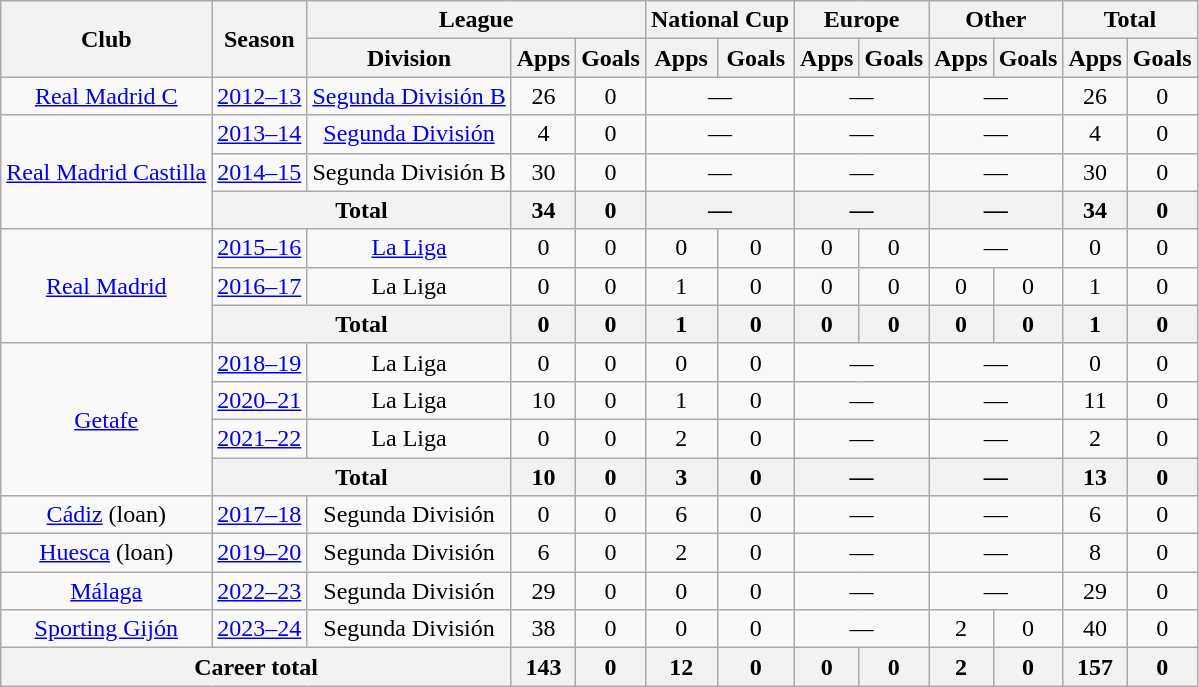<table class="wikitable" style="text-align:center">
<tr>
<th rowspan="2">Club</th>
<th rowspan="2">Season</th>
<th colspan="3">League</th>
<th colspan="2">National Cup</th>
<th colspan="2">Europe</th>
<th colspan="2">Other</th>
<th colspan="2">Total</th>
</tr>
<tr>
<th>Division</th>
<th>Apps</th>
<th>Goals</th>
<th>Apps</th>
<th>Goals</th>
<th>Apps</th>
<th>Goals</th>
<th>Apps</th>
<th>Goals</th>
<th>Apps</th>
<th>Goals</th>
</tr>
<tr>
<td><a href='#'>Real Madrid C</a></td>
<td><a href='#'>2012–13</a></td>
<td><a href='#'>Segunda División B</a></td>
<td>26</td>
<td>0</td>
<td colspan="2">—</td>
<td colspan="2">—</td>
<td colspan="2">—</td>
<td>26</td>
<td>0</td>
</tr>
<tr>
<td rowspan="3"><a href='#'>Real Madrid Castilla</a></td>
<td><a href='#'>2013–14</a></td>
<td><a href='#'>Segunda División</a></td>
<td>4</td>
<td>0</td>
<td colspan="2">—</td>
<td colspan="2">—</td>
<td colspan="2">—</td>
<td>4</td>
<td>0</td>
</tr>
<tr>
<td><a href='#'>2014–15</a></td>
<td>Segunda División B</td>
<td>30</td>
<td>0</td>
<td colspan="2">—</td>
<td colspan="2">—</td>
<td colspan="2">—</td>
<td>30</td>
<td>0</td>
</tr>
<tr>
<th colspan="2">Total</th>
<th>34</th>
<th>0</th>
<th colspan="2">—</th>
<th colspan="2">—</th>
<th colspan="2">—</th>
<th>34</th>
<th>0</th>
</tr>
<tr>
<td rowspan="3"><a href='#'>Real Madrid</a></td>
<td><a href='#'>2015–16</a></td>
<td><a href='#'>La Liga</a></td>
<td>0</td>
<td>0</td>
<td>0</td>
<td>0</td>
<td>0</td>
<td>0</td>
<td colspan="2">—</td>
<td>0</td>
<td>0</td>
</tr>
<tr>
<td><a href='#'>2016–17</a></td>
<td>La Liga</td>
<td>0</td>
<td>0</td>
<td>1</td>
<td>0</td>
<td>0</td>
<td>0</td>
<td>0</td>
<td>0</td>
<td>1</td>
<td>0</td>
</tr>
<tr>
<th colspan="2">Total</th>
<th>0</th>
<th>0</th>
<th>1</th>
<th>0</th>
<th>0</th>
<th>0</th>
<th>0</th>
<th>0</th>
<th>1</th>
<th>0</th>
</tr>
<tr>
<td rowspan="4"><a href='#'>Getafe</a></td>
<td><a href='#'>2018–19</a></td>
<td>La Liga</td>
<td>0</td>
<td>0</td>
<td>0</td>
<td>0</td>
<td colspan="2">—</td>
<td colspan="2">—</td>
<td>0</td>
<td>0</td>
</tr>
<tr>
<td><a href='#'>2020–21</a></td>
<td>La Liga</td>
<td>10</td>
<td>0</td>
<td>1</td>
<td>0</td>
<td colspan="2">—</td>
<td colspan="2">—</td>
<td>11</td>
<td>0</td>
</tr>
<tr>
<td><a href='#'>2021–22</a></td>
<td>La Liga</td>
<td>0</td>
<td>0</td>
<td>2</td>
<td>0</td>
<td colspan="2">—</td>
<td colspan="2">—</td>
<td>2</td>
<td>0</td>
</tr>
<tr>
<th colspan="2">Total</th>
<th>10</th>
<th>0</th>
<th>3</th>
<th>0</th>
<th colspan="2">—</th>
<th colspan="2">—</th>
<th>13</th>
<th>0</th>
</tr>
<tr>
<td><a href='#'>Cádiz</a> (loan)</td>
<td><a href='#'>2017–18</a></td>
<td>Segunda División</td>
<td>0</td>
<td>0</td>
<td>6</td>
<td>0</td>
<td colspan="2">—</td>
<td colspan="2">—</td>
<td>6</td>
<td>0</td>
</tr>
<tr>
<td><a href='#'>Huesca</a> (loan)</td>
<td><a href='#'>2019–20</a></td>
<td>Segunda División</td>
<td>6</td>
<td>0</td>
<td>2</td>
<td>0</td>
<td colspan="2">—</td>
<td colspan="2">—</td>
<td>8</td>
<td>0</td>
</tr>
<tr>
<td><a href='#'>Málaga</a></td>
<td><a href='#'>2022–23</a></td>
<td>Segunda División</td>
<td>29</td>
<td>0</td>
<td>0</td>
<td>0</td>
<td colspan="2">—</td>
<td colspan="2">—</td>
<td>29</td>
<td>0</td>
</tr>
<tr>
<td><a href='#'>Sporting Gijón</a></td>
<td><a href='#'>2023–24</a></td>
<td>Segunda División</td>
<td>38</td>
<td>0</td>
<td>0</td>
<td>0</td>
<td colspan="2">—</td>
<td>2</td>
<td>0</td>
<td>40</td>
<td>0</td>
</tr>
<tr>
<th colspan="3">Career total</th>
<th>143</th>
<th>0</th>
<th>12</th>
<th>0</th>
<th>0</th>
<th>0</th>
<th>2</th>
<th>0</th>
<th>157</th>
<th>0</th>
</tr>
</table>
